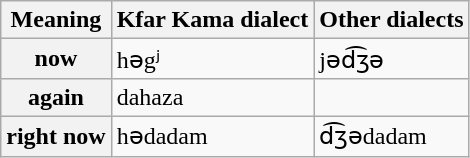<table class="wikitable">
<tr>
<th>Meaning</th>
<th>Kfar Kama dialect</th>
<th>Other dialects</th>
</tr>
<tr>
<th>now</th>
<td>həgʲ</td>
<td>jəd͡ʒə</td>
</tr>
<tr>
<th>again</th>
<td>dahaza</td>
<td></td>
</tr>
<tr>
<th>right now</th>
<td>hədadam</td>
<td>d͡ʒədadam</td>
</tr>
</table>
